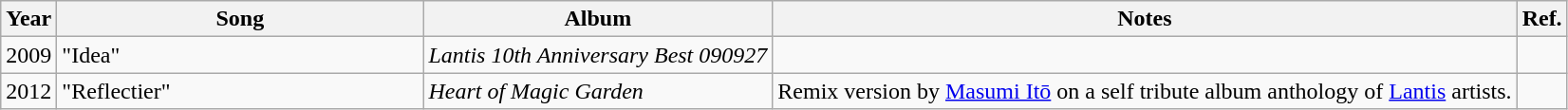<table class="wikitable" border="1">
<tr>
<th rowspan="1">Year</th>
<th rowspan="1" width="250">Song</th>
<th rowspan="1">Album</th>
<th rowspan="1">Notes</th>
<th rowspan="1">Ref.</th>
</tr>
<tr>
<td>2009</td>
<td>"Idea"</td>
<td><em>Lantis 10th Anniversary Best 090927</em></td>
<td></td>
<td></td>
</tr>
<tr>
<td>2012</td>
<td>"Reflectier"</td>
<td><em>Heart of Magic Garden</em></td>
<td>Remix version by <a href='#'>Masumi Itō</a> on a self tribute album anthology of <a href='#'>Lantis</a> artists.</td>
<td></td>
</tr>
</table>
